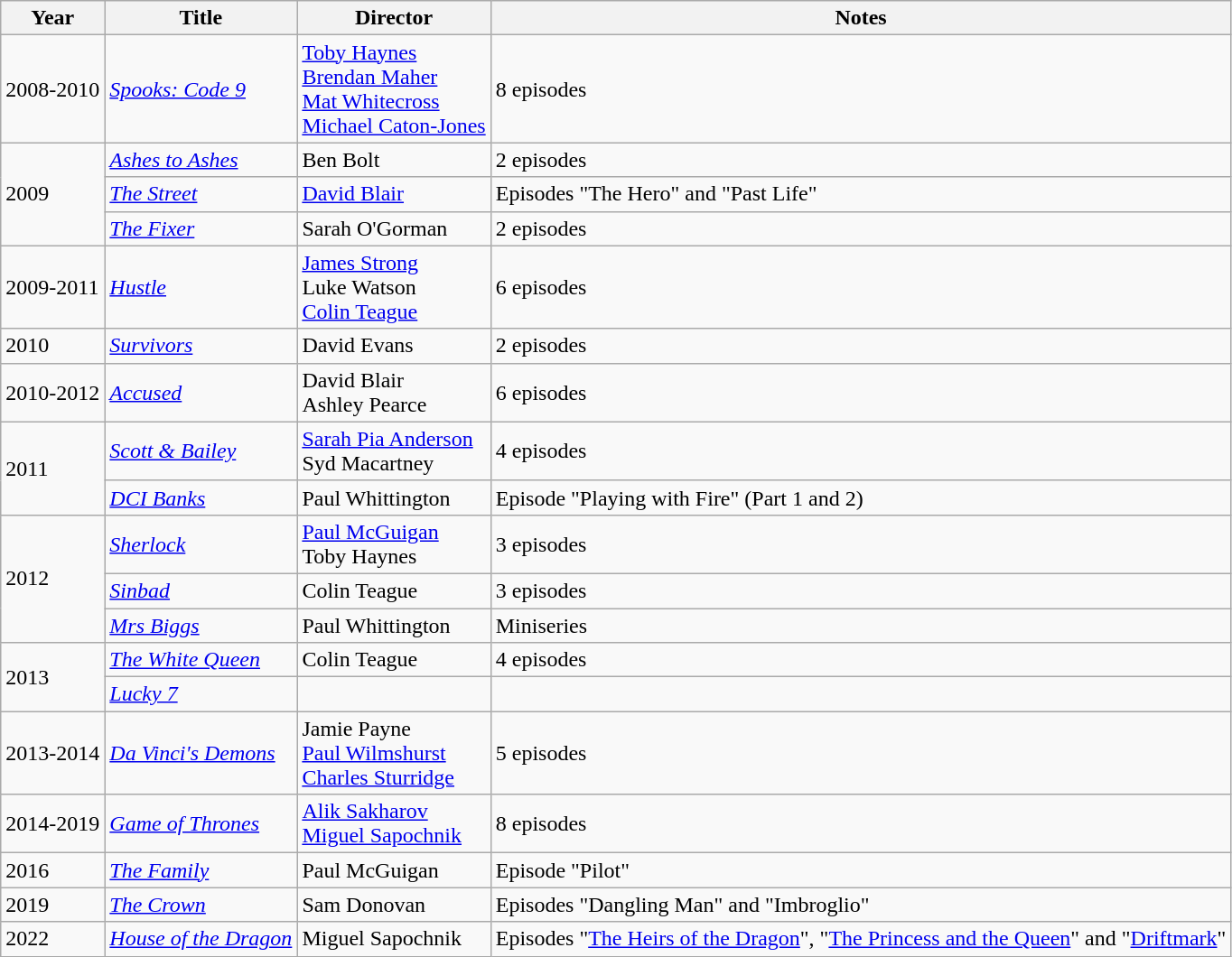<table class="wikitable">
<tr>
<th>Year</th>
<th>Title</th>
<th>Director</th>
<th>Notes</th>
</tr>
<tr>
<td>2008-2010</td>
<td><em><a href='#'>Spooks: Code 9</a></em></td>
<td><a href='#'>Toby Haynes</a><br><a href='#'>Brendan Maher</a><br><a href='#'>Mat Whitecross</a><br><a href='#'>Michael Caton-Jones</a></td>
<td>8 episodes</td>
</tr>
<tr>
<td rowspan=3>2009</td>
<td><em><a href='#'>Ashes to Ashes</a></em></td>
<td>Ben Bolt</td>
<td>2 episodes</td>
</tr>
<tr>
<td><em><a href='#'>The Street</a></em></td>
<td><a href='#'>David Blair</a></td>
<td>Episodes "The Hero" and "Past Life"</td>
</tr>
<tr>
<td><em><a href='#'>The Fixer</a></em></td>
<td>Sarah O'Gorman</td>
<td>2 episodes</td>
</tr>
<tr>
<td>2009-2011</td>
<td><em><a href='#'>Hustle</a></em></td>
<td><a href='#'>James Strong</a><br>Luke Watson<br><a href='#'>Colin Teague</a></td>
<td>6 episodes</td>
</tr>
<tr>
<td>2010</td>
<td><em><a href='#'>Survivors</a></em></td>
<td>David Evans</td>
<td>2 episodes</td>
</tr>
<tr>
<td>2010-2012</td>
<td><em><a href='#'>Accused</a></em></td>
<td>David Blair<br>Ashley Pearce</td>
<td>6 episodes</td>
</tr>
<tr>
<td rowspan=2>2011</td>
<td><em><a href='#'>Scott & Bailey</a></em></td>
<td><a href='#'>Sarah Pia Anderson</a><br>Syd Macartney</td>
<td>4 episodes</td>
</tr>
<tr>
<td><em><a href='#'>DCI Banks</a></em></td>
<td>Paul Whittington</td>
<td>Episode "Playing with Fire" (Part 1 and 2)</td>
</tr>
<tr>
<td rowspan=3>2012</td>
<td><em><a href='#'>Sherlock</a></em></td>
<td><a href='#'>Paul McGuigan</a><br>Toby Haynes</td>
<td>3 episodes</td>
</tr>
<tr>
<td><em><a href='#'>Sinbad</a></em></td>
<td>Colin Teague</td>
<td>3 episodes</td>
</tr>
<tr>
<td><em><a href='#'>Mrs Biggs</a></em></td>
<td>Paul Whittington</td>
<td>Miniseries</td>
</tr>
<tr>
<td rowspan=2>2013</td>
<td><em><a href='#'>The White Queen</a></em></td>
<td>Colin Teague</td>
<td>4 episodes</td>
</tr>
<tr>
<td><em><a href='#'>Lucky 7</a></em></td>
<td></td>
<td></td>
</tr>
<tr>
<td>2013-2014</td>
<td><em><a href='#'>Da Vinci's Demons</a></em></td>
<td>Jamie Payne<br><a href='#'>Paul Wilmshurst</a><br><a href='#'>Charles Sturridge</a></td>
<td>5 episodes</td>
</tr>
<tr>
<td>2014-2019</td>
<td><em><a href='#'>Game of Thrones</a></em></td>
<td><a href='#'>Alik Sakharov</a><br><a href='#'>Miguel Sapochnik</a></td>
<td>8 episodes</td>
</tr>
<tr>
<td>2016</td>
<td><em><a href='#'>The Family</a></em></td>
<td>Paul McGuigan</td>
<td>Episode "Pilot"</td>
</tr>
<tr>
<td>2019</td>
<td><em><a href='#'>The Crown</a></em></td>
<td>Sam Donovan</td>
<td>Episodes "Dangling Man" and "Imbroglio"</td>
</tr>
<tr>
<td>2022</td>
<td><em><a href='#'>House of the Dragon</a></em></td>
<td>Miguel Sapochnik</td>
<td>Episodes "<a href='#'>The Heirs of the Dragon</a>", "<a href='#'>The Princess and the Queen</a>" and "<a href='#'>Driftmark</a>"</td>
</tr>
</table>
